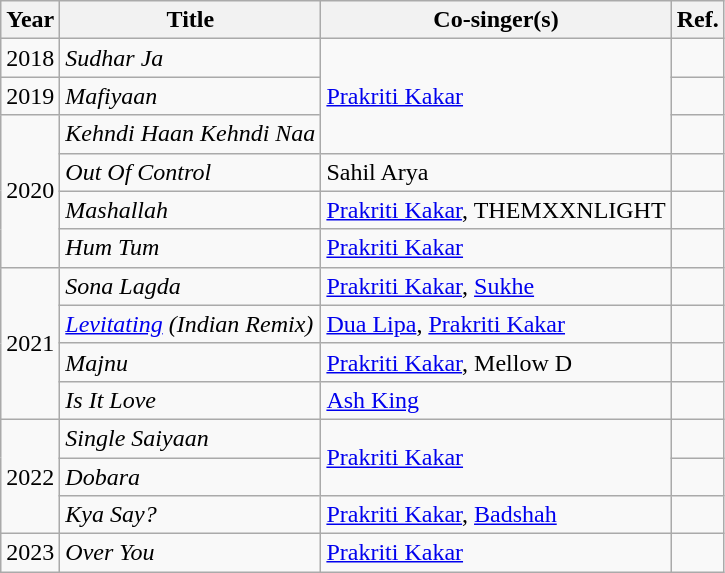<table class="wikitable">
<tr>
<th>Year</th>
<th>Title</th>
<th>Co-singer(s)</th>
<th>Ref.</th>
</tr>
<tr>
<td>2018</td>
<td><em>Sudhar Ja</em></td>
<td rowspan="3"><a href='#'>Prakriti Kakar</a></td>
<td></td>
</tr>
<tr>
<td>2019</td>
<td><em>Mafiyaan</em></td>
<td></td>
</tr>
<tr>
<td rowspan="4">2020</td>
<td><em>Kehndi Haan Kehndi Naa</em></td>
<td></td>
</tr>
<tr>
<td><em>Out Of Control</em></td>
<td>Sahil Arya</td>
<td></td>
</tr>
<tr>
<td><em>Mashallah</em></td>
<td><a href='#'>Prakriti Kakar</a>, THEMXXNLIGHT</td>
<td></td>
</tr>
<tr>
<td><em>Hum Tum</em></td>
<td><a href='#'>Prakriti Kakar</a></td>
<td></td>
</tr>
<tr>
<td rowspan="4">2021</td>
<td><em>Sona Lagda</em></td>
<td><a href='#'>Prakriti Kakar</a>, <a href='#'>Sukhe</a></td>
<td></td>
</tr>
<tr>
<td><em><a href='#'>Levitating</a> (Indian Remix)</em></td>
<td><a href='#'>Dua Lipa</a>, <a href='#'>Prakriti Kakar</a></td>
<td></td>
</tr>
<tr>
<td><em>Majnu</em></td>
<td><a href='#'>Prakriti Kakar</a>, Mellow D</td>
<td></td>
</tr>
<tr>
<td><em>Is It Love</em></td>
<td><a href='#'>Ash King</a></td>
<td></td>
</tr>
<tr>
<td rowspan="3">2022</td>
<td><em>Single Saiyaan</em></td>
<td rowspan="2"><a href='#'>Prakriti Kakar</a></td>
<td></td>
</tr>
<tr>
<td><em>Dobara</em></td>
<td></td>
</tr>
<tr>
<td><em>Kya Say?</em></td>
<td><a href='#'>Prakriti Kakar</a>, <a href='#'>Badshah</a></td>
<td></td>
</tr>
<tr>
<td>2023</td>
<td><em>Over You</em></td>
<td><a href='#'>Prakriti Kakar</a></td>
<td></td>
</tr>
</table>
